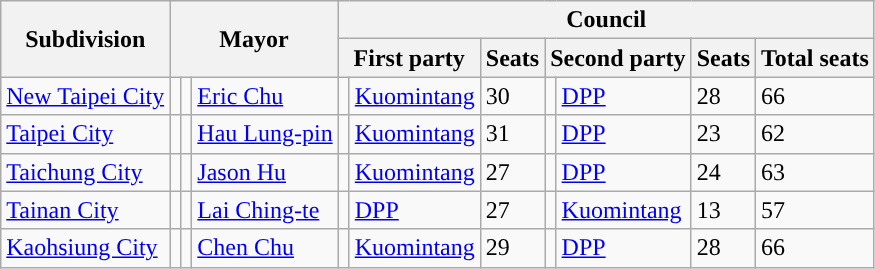<table class="wikitable sortable">
<tr>
<th rowspan="2">Subdivision</th>
<th colspan="3" rowspan="2">Mayor</th>
<th colspan="7">Council</th>
</tr>
<tr>
<th colspan="2">First party</th>
<th>Seats</th>
<th colspan="2">Second party</th>
<th>Seats</th>
<th>Total seats</th>
</tr>
<tr>
<td><a href='#'>New Taipei City</a></td>
<td style="background-color:"></td>
<td></td>
<td><a href='#'>Eric Chu</a></td>
<td style="background-color:"></td>
<td><a href='#'>Kuomintang</a></td>
<td>30</td>
<td style="background-color:"></td>
<td><a href='#'>DPP</a></td>
<td>28</td>
<td>66</td>
</tr>
<tr>
<td><a href='#'>Taipei City</a></td>
<td style="background-color:"></td>
<td></td>
<td><a href='#'>Hau Lung-pin</a></td>
<td style="background-color:"></td>
<td><a href='#'>Kuomintang</a></td>
<td>31</td>
<td style="background-color:"></td>
<td><a href='#'>DPP</a></td>
<td>23</td>
<td>62</td>
</tr>
<tr>
<td><a href='#'>Taichung City</a></td>
<td style="background-color:"></td>
<td></td>
<td><a href='#'>Jason Hu</a></td>
<td style="background-color:"></td>
<td><a href='#'>Kuomintang</a></td>
<td>27</td>
<td style="background-color:"></td>
<td><a href='#'>DPP</a></td>
<td>24</td>
<td>63</td>
</tr>
<tr>
<td><a href='#'>Tainan City</a></td>
<td style="background-color:"></td>
<td></td>
<td><a href='#'>Lai Ching-te</a></td>
<td style="background-color:"></td>
<td><a href='#'>DPP</a></td>
<td>27</td>
<td style="background-color:"></td>
<td><a href='#'>Kuomintang</a></td>
<td>13</td>
<td>57</td>
</tr>
<tr>
<td><a href='#'>Kaohsiung City</a></td>
<td style="background-color:"></td>
<td></td>
<td><a href='#'>Chen Chu</a></td>
<td style="background-color:"></td>
<td><a href='#'>Kuomintang</a></td>
<td>29</td>
<td style="background-color:"></td>
<td><a href='#'>DPP</a></td>
<td>28</td>
<td>66</td>
</tr>
</table>
